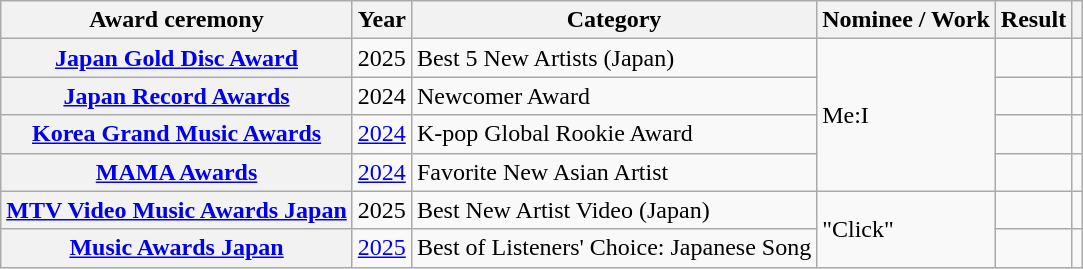<table class="wikitable plainrowheaders sortable">
<tr>
<th scope="col">Award ceremony</th>
<th scope="col">Year</th>
<th scope="col">Category </th>
<th scope="col">Nominee / Work</th>
<th scope="col">Result</th>
<th scope="col" class="unsortable"></th>
</tr>
<tr>
<th scope="row"><a href='#'>Japan Gold Disc Award</a></th>
<td style="text-align:center">2025</td>
<td>Best 5 New Artists (Japan)</td>
<td rowspan="4">Me:I</td>
<td></td>
<td style="text-align:center;"></td>
</tr>
<tr>
<th scope="row"><a href='#'>Japan Record Awards</a></th>
<td style="text-align:center">2024</td>
<td>Newcomer Award</td>
<td></td>
<td style="text-align:center"></td>
</tr>
<tr>
<th scope="row"><a href='#'>Korea Grand Music Awards</a></th>
<td style="text-align:center"><a href='#'>2024</a></td>
<td>K-pop Global Rookie Award</td>
<td></td>
<td style="text-align:center"></td>
</tr>
<tr>
<th scope="row"><a href='#'>MAMA Awards</a></th>
<td style="text-align:center"><a href='#'>2024</a></td>
<td>Favorite New Asian Artist</td>
<td></td>
<td style="text-align:center"></td>
</tr>
<tr>
<th scope="row"><a href='#'>MTV Video Music Awards Japan</a></th>
<td style="text-align:center">2025</td>
<td>Best New Artist Video (Japan)</td>
<td rowspan=2>"Click"</td>
<td></td>
<td style="text-align:center"></td>
</tr>
<tr>
<th scope="row"><a href='#'>Music Awards Japan</a></th>
<td style="text-align:center"><a href='#'>2025</a></td>
<td>Best of Listeners' Choice: Japanese Song</td>
<td></td>
<td style="text-align:center"></td>
</tr>
</table>
